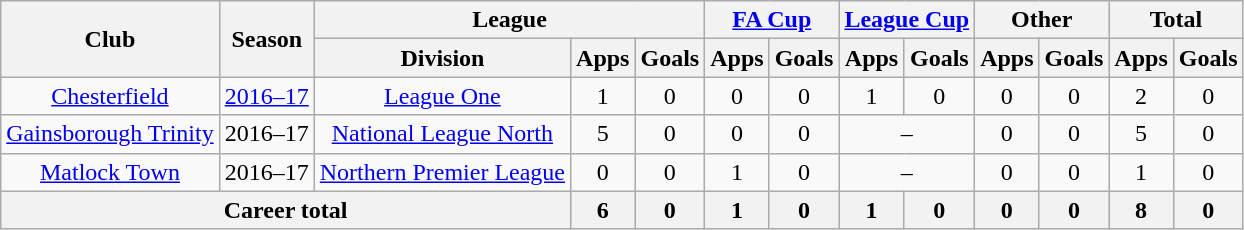<table class="wikitable" style="text-align:center">
<tr>
<th rowspan="2">Club</th>
<th rowspan="2">Season</th>
<th colspan="3">League</th>
<th colspan="2"><a href='#'>FA Cup</a></th>
<th colspan="2"><a href='#'>League Cup</a></th>
<th colspan="2">Other</th>
<th colspan="2">Total</th>
</tr>
<tr>
<th>Division</th>
<th>Apps</th>
<th>Goals</th>
<th>Apps</th>
<th>Goals</th>
<th>Apps</th>
<th>Goals</th>
<th>Apps</th>
<th>Goals</th>
<th>Apps</th>
<th>Goals</th>
</tr>
<tr>
<td><a href='#'>Chesterfield</a></td>
<td><a href='#'>2016–17</a></td>
<td><a href='#'>League One</a></td>
<td>1</td>
<td>0</td>
<td>0</td>
<td>0</td>
<td>1</td>
<td>0</td>
<td>0</td>
<td>0</td>
<td>2</td>
<td>0</td>
</tr>
<tr>
<td><a href='#'>Gainsborough Trinity</a></td>
<td>2016–17</td>
<td><a href='#'>National League North</a></td>
<td>5</td>
<td>0</td>
<td>0</td>
<td>0</td>
<td colspan="2">–</td>
<td>0</td>
<td>0</td>
<td>5</td>
<td>0</td>
</tr>
<tr>
<td><a href='#'>Matlock Town</a></td>
<td>2016–17</td>
<td><a href='#'>Northern Premier League</a></td>
<td>0</td>
<td>0</td>
<td>1</td>
<td>0</td>
<td colspan="2">–</td>
<td>0</td>
<td>0</td>
<td>1</td>
<td>0</td>
</tr>
<tr>
<th colspan="3">Career total</th>
<th>6</th>
<th>0</th>
<th>1</th>
<th>0</th>
<th>1</th>
<th>0</th>
<th>0</th>
<th>0</th>
<th>8</th>
<th>0</th>
</tr>
</table>
